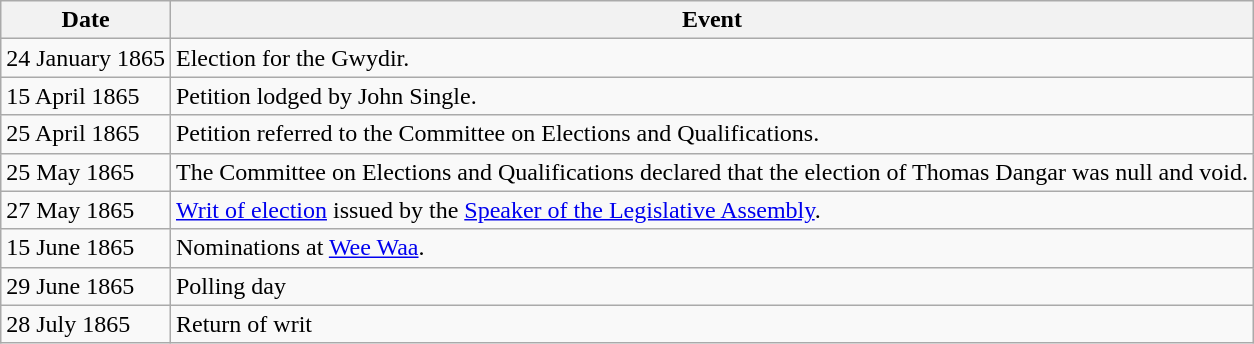<table class="wikitable">
<tr>
<th>Date</th>
<th>Event</th>
</tr>
<tr>
<td>24 January 1865</td>
<td>Election for the Gwydir.</td>
</tr>
<tr>
<td>15 April 1865</td>
<td>Petition lodged by John Single.</td>
</tr>
<tr>
<td>25 April 1865</td>
<td>Petition referred to the Committee on Elections and Qualifications.</td>
</tr>
<tr>
<td>25 May 1865</td>
<td>The Committee on Elections and Qualifications declared that the election of Thomas Dangar was null and void.</td>
</tr>
<tr>
<td>27 May 1865</td>
<td><a href='#'>Writ of election</a> issued by the <a href='#'>Speaker of the Legislative Assembly</a>.</td>
</tr>
<tr>
<td>15 June 1865</td>
<td>Nominations at <a href='#'>Wee Waa</a>.</td>
</tr>
<tr>
<td>29 June 1865</td>
<td>Polling day</td>
</tr>
<tr>
<td>28 July 1865</td>
<td>Return of writ</td>
</tr>
</table>
